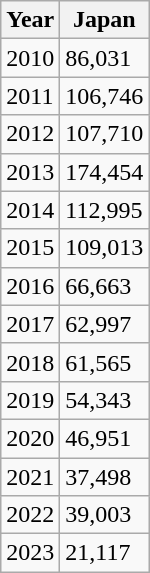<table class="wikitable">
<tr>
<th>Year</th>
<th>Japan</th>
</tr>
<tr>
<td>2010</td>
<td>86,031</td>
</tr>
<tr>
<td>2011</td>
<td>106,746</td>
</tr>
<tr>
<td>2012</td>
<td>107,710</td>
</tr>
<tr>
<td>2013</td>
<td>174,454</td>
</tr>
<tr>
<td>2014</td>
<td>112,995</td>
</tr>
<tr>
<td>2015</td>
<td>109,013</td>
</tr>
<tr>
<td>2016</td>
<td>66,663</td>
</tr>
<tr>
<td>2017</td>
<td>62,997</td>
</tr>
<tr>
<td>2018</td>
<td>61,565</td>
</tr>
<tr>
<td>2019</td>
<td>54,343</td>
</tr>
<tr>
<td>2020</td>
<td>46,951</td>
</tr>
<tr>
<td>2021</td>
<td>37,498</td>
</tr>
<tr>
<td>2022</td>
<td>39,003</td>
</tr>
<tr>
<td>2023</td>
<td>21,117</td>
</tr>
</table>
